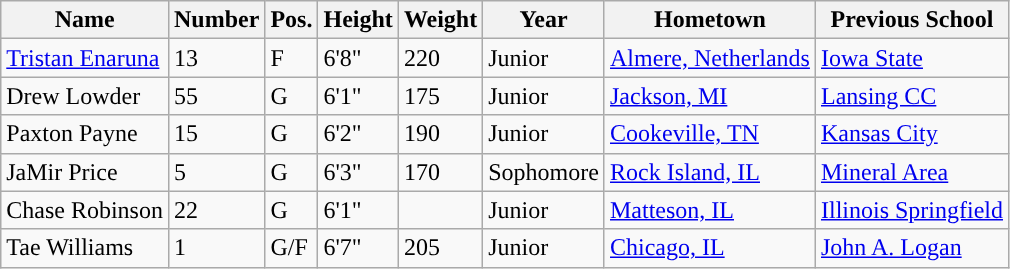<table class="wikitable sortable" border="1">
<tr>
<th>Name</th>
<th>Number</th>
<th>Pos.</th>
<th>Height</th>
<th>Weight</th>
<th>Year</th>
<th>Hometown</th>
<th>Previous School</th>
</tr>
<tr>
<td><a href='#'>Tristan Enaruna</a></td>
<td>13</td>
<td>F</td>
<td>6'8"</td>
<td>220</td>
<td>Junior</td>
<td><a href='#'>Almere, Netherlands</a></td>
<td><a href='#'>Iowa State</a></td>
</tr>
<tr>
<td>Drew Lowder</td>
<td>55</td>
<td>G</td>
<td>6'1"</td>
<td>175</td>
<td>Junior</td>
<td><a href='#'>Jackson, MI</a></td>
<td><a href='#'>Lansing CC</a></td>
</tr>
<tr>
<td>Paxton Payne</td>
<td>15</td>
<td>G</td>
<td>6'2"</td>
<td>190</td>
<td>Junior</td>
<td><a href='#'>Cookeville, TN</a></td>
<td><a href='#'>Kansas City</a></td>
</tr>
<tr>
<td>JaMir Price</td>
<td>5</td>
<td>G</td>
<td>6'3"</td>
<td>170</td>
<td>Sophomore</td>
<td><a href='#'>Rock Island, IL</a></td>
<td><a href='#'>Mineral Area</a></td>
</tr>
<tr>
<td>Chase Robinson</td>
<td>22</td>
<td>G</td>
<td>6'1"</td>
<td></td>
<td>Junior</td>
<td><a href='#'>Matteson, IL</a></td>
<td><a href='#'>Illinois Springfield</a></td>
</tr>
<tr>
<td>Tae Williams</td>
<td>1</td>
<td>G/F</td>
<td>6'7"</td>
<td>205</td>
<td>Junior</td>
<td><a href='#'>Chicago, IL</a></td>
<td><a href='#'>John A. Logan</a></td>
</tr>
</table>
